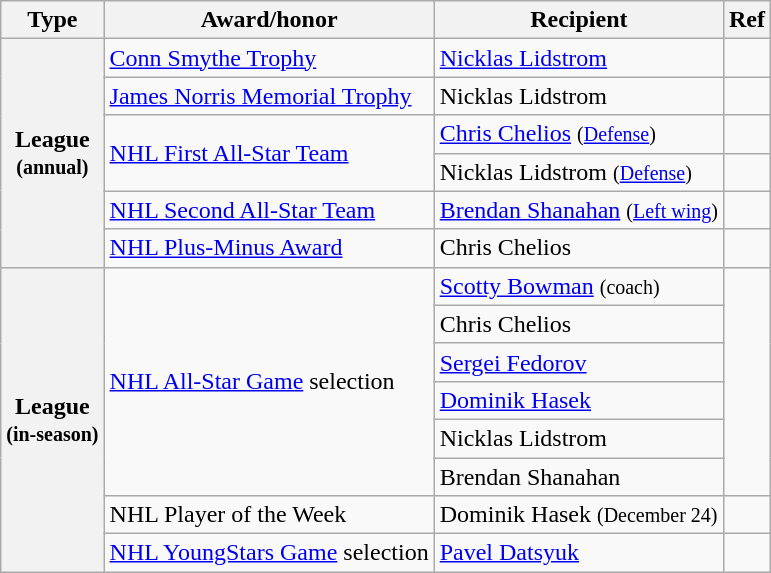<table class="wikitable">
<tr>
<th scope="col">Type</th>
<th scope="col">Award/honor</th>
<th scope="col">Recipient</th>
<th scope="col">Ref</th>
</tr>
<tr>
<th scope="row" rowspan="6">League<br><small>(annual)</small></th>
<td><a href='#'>Conn Smythe Trophy</a></td>
<td><a href='#'>Nicklas Lidstrom</a></td>
<td></td>
</tr>
<tr>
<td><a href='#'>James Norris Memorial Trophy</a></td>
<td>Nicklas Lidstrom</td>
<td></td>
</tr>
<tr>
<td rowspan="2"><a href='#'>NHL First All-Star Team</a></td>
<td><a href='#'>Chris Chelios</a> <small>(<a href='#'>Defense</a>)</small></td>
<td></td>
</tr>
<tr>
<td>Nicklas Lidstrom <small>(<a href='#'>Defense</a>)</small></td>
<td></td>
</tr>
<tr>
<td><a href='#'>NHL Second All-Star Team</a></td>
<td><a href='#'>Brendan Shanahan</a> <small>(<a href='#'>Left wing</a>)</small></td>
<td></td>
</tr>
<tr>
<td><a href='#'>NHL Plus-Minus Award</a></td>
<td>Chris Chelios</td>
<td></td>
</tr>
<tr>
<th scope="row" rowspan="8">League<br><small>(in-season)</small></th>
<td rowspan="6"><a href='#'>NHL All-Star Game</a> selection</td>
<td><a href='#'>Scotty Bowman</a> <small>(coach)</small></td>
<td rowspan="6"></td>
</tr>
<tr>
<td>Chris Chelios</td>
</tr>
<tr>
<td><a href='#'>Sergei Fedorov</a></td>
</tr>
<tr>
<td><a href='#'>Dominik Hasek</a></td>
</tr>
<tr>
<td>Nicklas Lidstrom</td>
</tr>
<tr>
<td>Brendan Shanahan</td>
</tr>
<tr>
<td>NHL Player of the Week</td>
<td>Dominik Hasek <small>(December 24)</small></td>
<td></td>
</tr>
<tr>
<td><a href='#'>NHL YoungStars Game</a> selection</td>
<td><a href='#'>Pavel Datsyuk</a></td>
<td></td>
</tr>
</table>
